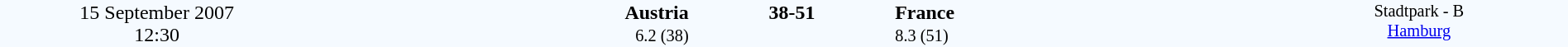<table style="width: 100%; background:#F5FAFF;" cellspacing="0">
<tr>
<td align=center rowspan=3 width=20%>15 September 2007<br>12:30</td>
</tr>
<tr>
<td width=24% align=right><strong>Austria</strong></td>
<td align=center width=13%><strong>38-51</strong></td>
<td width=24%><strong>France</strong></td>
<td style=font-size:85% rowspan=3 valign=top align=center>Stadtpark - B <br><a href='#'>Hamburg</a></td>
</tr>
<tr style=font-size:85%>
<td align=right>6.2 (38)</td>
<td align=center></td>
<td>8.3 (51)</td>
</tr>
</table>
